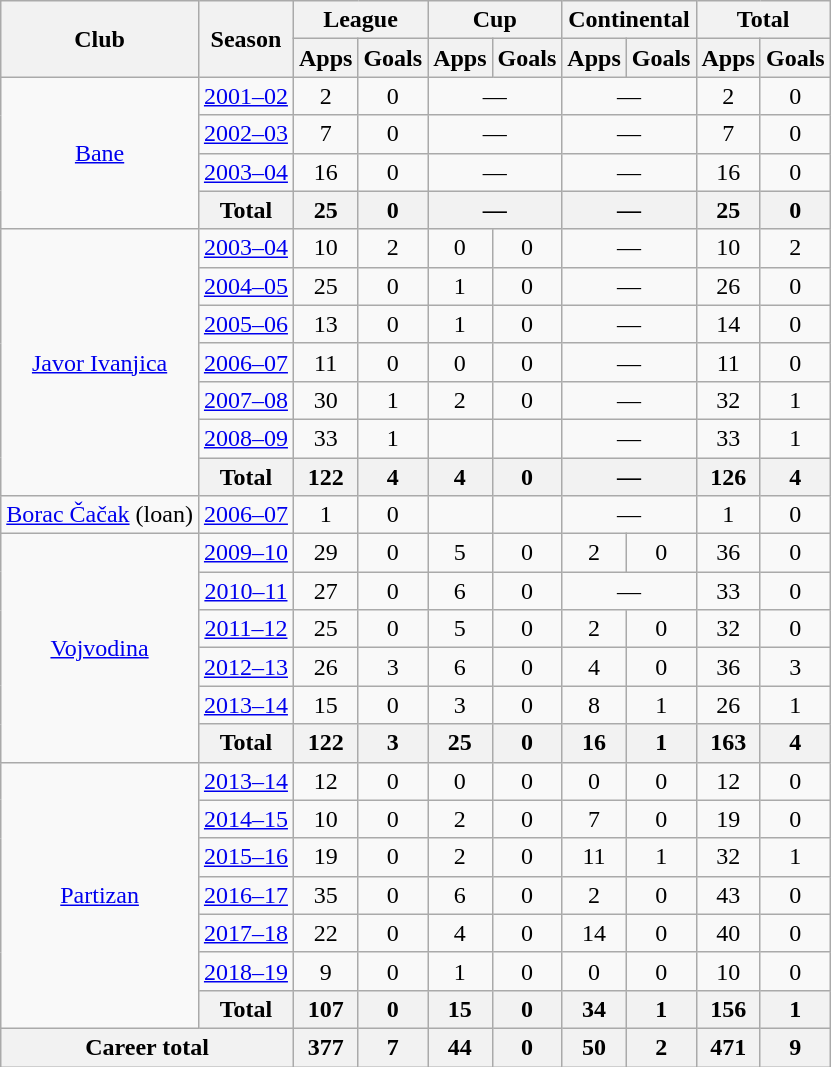<table class="wikitable" style="text-align:center">
<tr>
<th rowspan="2">Club</th>
<th rowspan="2">Season</th>
<th colspan="2">League</th>
<th colspan="2">Cup</th>
<th colspan="2">Continental</th>
<th colspan="2">Total</th>
</tr>
<tr>
<th>Apps</th>
<th>Goals</th>
<th>Apps</th>
<th>Goals</th>
<th>Apps</th>
<th>Goals</th>
<th>Apps</th>
<th>Goals</th>
</tr>
<tr>
<td rowspan="4"><a href='#'>Bane</a></td>
<td><a href='#'>2001–02</a></td>
<td>2</td>
<td>0</td>
<td colspan="2">—</td>
<td colspan="2">—</td>
<td>2</td>
<td>0</td>
</tr>
<tr>
<td><a href='#'>2002–03</a></td>
<td>7</td>
<td>0</td>
<td colspan="2">—</td>
<td colspan="2">—</td>
<td>7</td>
<td>0</td>
</tr>
<tr>
<td><a href='#'>2003–04</a></td>
<td>16</td>
<td>0</td>
<td colspan="2">—</td>
<td colspan="2">—</td>
<td>16</td>
<td>0</td>
</tr>
<tr>
<th>Total</th>
<th>25</th>
<th>0</th>
<th colspan="2">—</th>
<th colspan="2">—</th>
<th>25</th>
<th>0</th>
</tr>
<tr>
<td rowspan="7"><a href='#'>Javor Ivanjica</a></td>
<td><a href='#'>2003–04</a></td>
<td>10</td>
<td>2</td>
<td>0</td>
<td>0</td>
<td colspan="2">—</td>
<td>10</td>
<td>2</td>
</tr>
<tr>
<td><a href='#'>2004–05</a></td>
<td>25</td>
<td>0</td>
<td>1</td>
<td>0</td>
<td colspan="2">—</td>
<td>26</td>
<td>0</td>
</tr>
<tr>
<td><a href='#'>2005–06</a></td>
<td>13</td>
<td>0</td>
<td>1</td>
<td>0</td>
<td colspan="2">—</td>
<td>14</td>
<td>0</td>
</tr>
<tr>
<td><a href='#'>2006–07</a></td>
<td>11</td>
<td>0</td>
<td>0</td>
<td>0</td>
<td colspan="2">—</td>
<td>11</td>
<td>0</td>
</tr>
<tr>
<td><a href='#'>2007–08</a></td>
<td>30</td>
<td>1</td>
<td>2</td>
<td>0</td>
<td colspan="2">—</td>
<td>32</td>
<td>1</td>
</tr>
<tr>
<td><a href='#'>2008–09</a></td>
<td>33</td>
<td>1</td>
<td></td>
<td></td>
<td colspan="2">—</td>
<td>33</td>
<td>1</td>
</tr>
<tr>
<th>Total</th>
<th>122</th>
<th>4</th>
<th>4</th>
<th>0</th>
<th colspan="2">—</th>
<th>126</th>
<th>4</th>
</tr>
<tr>
<td><a href='#'>Borac Čačak</a> (loan)</td>
<td><a href='#'>2006–07</a></td>
<td>1</td>
<td>0</td>
<td></td>
<td></td>
<td colspan="2">—</td>
<td>1</td>
<td>0</td>
</tr>
<tr>
<td rowspan="6"><a href='#'>Vojvodina</a></td>
<td><a href='#'>2009–10</a></td>
<td>29</td>
<td>0</td>
<td>5</td>
<td>0</td>
<td>2</td>
<td>0</td>
<td>36</td>
<td>0</td>
</tr>
<tr>
<td><a href='#'>2010–11</a></td>
<td>27</td>
<td>0</td>
<td>6</td>
<td>0</td>
<td colspan="2">—</td>
<td>33</td>
<td>0</td>
</tr>
<tr>
<td><a href='#'>2011–12</a></td>
<td>25</td>
<td>0</td>
<td>5</td>
<td>0</td>
<td>2</td>
<td>0</td>
<td>32</td>
<td>0</td>
</tr>
<tr>
<td><a href='#'>2012–13</a></td>
<td>26</td>
<td>3</td>
<td>6</td>
<td>0</td>
<td>4</td>
<td>0</td>
<td>36</td>
<td>3</td>
</tr>
<tr>
<td><a href='#'>2013–14</a></td>
<td>15</td>
<td>0</td>
<td>3</td>
<td>0</td>
<td>8</td>
<td>1</td>
<td>26</td>
<td>1</td>
</tr>
<tr>
<th>Total</th>
<th>122</th>
<th>3</th>
<th>25</th>
<th>0</th>
<th>16</th>
<th>1</th>
<th>163</th>
<th>4</th>
</tr>
<tr>
<td rowspan="7"><a href='#'>Partizan</a></td>
<td><a href='#'>2013–14</a></td>
<td>12</td>
<td>0</td>
<td>0</td>
<td>0</td>
<td>0</td>
<td>0</td>
<td>12</td>
<td>0</td>
</tr>
<tr>
<td><a href='#'>2014–15</a></td>
<td>10</td>
<td>0</td>
<td>2</td>
<td>0</td>
<td>7</td>
<td>0</td>
<td>19</td>
<td>0</td>
</tr>
<tr>
<td><a href='#'>2015–16</a></td>
<td>19</td>
<td>0</td>
<td>2</td>
<td>0</td>
<td>11</td>
<td>1</td>
<td>32</td>
<td>1</td>
</tr>
<tr>
<td><a href='#'>2016–17</a></td>
<td>35</td>
<td>0</td>
<td>6</td>
<td>0</td>
<td>2</td>
<td>0</td>
<td>43</td>
<td>0</td>
</tr>
<tr>
<td><a href='#'>2017–18</a></td>
<td>22</td>
<td>0</td>
<td>4</td>
<td>0</td>
<td>14</td>
<td>0</td>
<td>40</td>
<td>0</td>
</tr>
<tr>
<td><a href='#'>2018–19</a></td>
<td>9</td>
<td>0</td>
<td>1</td>
<td>0</td>
<td>0</td>
<td>0</td>
<td>10</td>
<td>0</td>
</tr>
<tr>
<th>Total</th>
<th>107</th>
<th>0</th>
<th>15</th>
<th>0</th>
<th>34</th>
<th>1</th>
<th>156</th>
<th>1</th>
</tr>
<tr>
<th colspan="2">Career total</th>
<th>377</th>
<th>7</th>
<th>44</th>
<th>0</th>
<th>50</th>
<th>2</th>
<th>471</th>
<th>9</th>
</tr>
</table>
